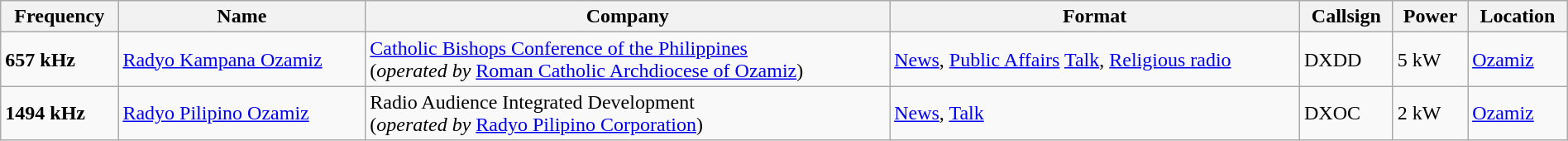<table class="wikitable" style="width:100%" style="text-align:center;">
<tr>
<th>Frequency</th>
<th>Name</th>
<th>Company</th>
<th>Format</th>
<th>Callsign</th>
<th>Power</th>
<th>Location</th>
</tr>
<tr>
<td><strong>657 kHz</strong></td>
<td><a href='#'>Radyo Kampana Ozamiz</a></td>
<td><a href='#'>Catholic Bishops Conference of the Philippines</a><br>(<em>operated by</em> <a href='#'>Roman Catholic Archdiocese of Ozamiz</a>)</td>
<td><a href='#'>News</a>, <a href='#'>Public Affairs</a> <a href='#'>Talk</a>, <a href='#'>Religious radio</a></td>
<td>DXDD</td>
<td>5 kW</td>
<td><a href='#'>Ozamiz</a></td>
</tr>
<tr>
<td><strong>1494 kHz</strong></td>
<td><a href='#'>Radyo Pilipino Ozamiz</a></td>
<td>Radio Audience Integrated Development<br>(<em>operated by</em> <a href='#'>Radyo Pilipino Corporation</a>)</td>
<td><a href='#'>News</a>, <a href='#'>Talk</a></td>
<td>DXOC</td>
<td>2 kW</td>
<td><a href='#'>Ozamiz</a></td>
</tr>
</table>
